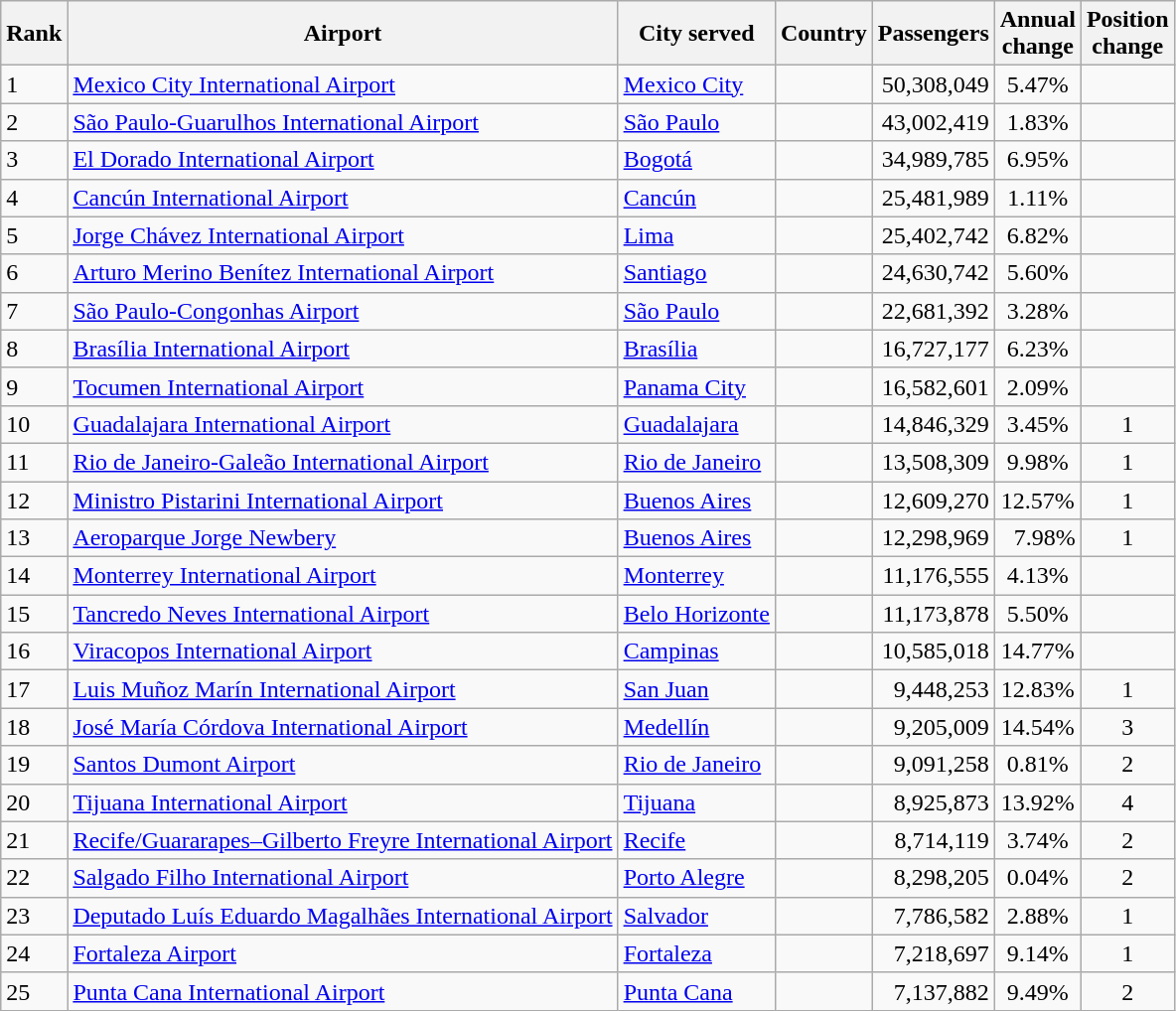<table class="wikitable sortable">
<tr>
<th>Rank</th>
<th>Airport</th>
<th>City served</th>
<th>Country</th>
<th>Passengers</th>
<th>Annual<br>change</th>
<th>Position<br>change</th>
</tr>
<tr>
<td>1</td>
<td><a href='#'>Mexico City International Airport</a></td>
<td><a href='#'>Mexico City</a></td>
<td></td>
<td align="right">50,308,049 </td>
<td align="center"> 5.47%</td>
<td align="center"></td>
</tr>
<tr>
<td>2</td>
<td><a href='#'>São Paulo-Guarulhos International Airport</a></td>
<td><a href='#'>São Paulo</a></td>
<td></td>
<td align="right">43,002,419 </td>
<td align="center"> 1.83%</td>
<td align="center"></td>
</tr>
<tr>
<td>3</td>
<td><a href='#'>El Dorado International Airport</a></td>
<td><a href='#'>Bogotá</a></td>
<td></td>
<td align="right">34,989,785 </td>
<td align="center"> 6.95%</td>
<td align="center"></td>
</tr>
<tr>
<td>4</td>
<td><a href='#'>Cancún International Airport</a></td>
<td><a href='#'>Cancún</a></td>
<td></td>
<td align="right">25,481,989 </td>
<td align="center"> 1.11%</td>
<td align="center"></td>
</tr>
<tr>
<td>5</td>
<td><a href='#'>Jorge Chávez International Airport</a></td>
<td><a href='#'>Lima</a></td>
<td></td>
<td align="right">25,402,742 </td>
<td align="center"> 6.82%</td>
<td align="center"></td>
</tr>
<tr>
<td>6</td>
<td><a href='#'>Arturo Merino Benítez International Airport</a></td>
<td><a href='#'>Santiago</a></td>
<td></td>
<td align="right">24,630,742 </td>
<td align="center"> 5.60%</td>
<td align="center"></td>
</tr>
<tr>
<td>7</td>
<td><a href='#'>São Paulo-Congonhas Airport</a></td>
<td><a href='#'>São Paulo</a></td>
<td></td>
<td align="right">22,681,392 </td>
<td align="center"> 3.28%</td>
<td align="center"></td>
</tr>
<tr>
<td>8</td>
<td><a href='#'>Brasília International Airport</a></td>
<td><a href='#'>Brasília</a></td>
<td></td>
<td align="right">16,727,177 </td>
<td align="center"> 6.23%</td>
<td align="center"></td>
</tr>
<tr>
<td>9</td>
<td><a href='#'>Tocumen International Airport</a></td>
<td><a href='#'>Panama City</a></td>
<td></td>
<td align="right">16,582,601 </td>
<td align="center"> 2.09%</td>
<td align="center"></td>
</tr>
<tr>
<td>10</td>
<td><a href='#'>Guadalajara International Airport</a></td>
<td><a href='#'>Guadalajara</a></td>
<td></td>
<td align="right">14,846,329</td>
<td align="center"> 3.45%</td>
<td align="center"> 1</td>
</tr>
<tr>
<td>11</td>
<td><a href='#'>Rio de Janeiro-Galeão International Airport</a></td>
<td><a href='#'>Rio de Janeiro</a></td>
<td></td>
<td align="right">13,508,309</td>
<td align="center"> 9.98%</td>
<td align="center"> 1</td>
</tr>
<tr>
<td>12</td>
<td><a href='#'>Ministro Pistarini International Airport</a></td>
<td><a href='#'>Buenos Aires</a></td>
<td></td>
<td align="right">12,609,270</td>
<td align="center">12.57%</td>
<td align="center"> 1</td>
</tr>
<tr>
<td>13</td>
<td><a href='#'>Aeroparque Jorge Newbery</a></td>
<td><a href='#'>Buenos Aires</a></td>
<td></td>
<td align="right">12,298,969</td>
<td align="right"> 7.98%</td>
<td align="center"> 1</td>
</tr>
<tr>
<td>14</td>
<td><a href='#'>Monterrey International Airport</a></td>
<td><a href='#'>Monterrey</a></td>
<td></td>
<td align="right">11,176,555</td>
<td align="center"> 4.13%</td>
<td align="center"></td>
</tr>
<tr>
<td>15</td>
<td><a href='#'>Tancredo Neves International Airport</a></td>
<td><a href='#'>Belo Horizonte</a></td>
<td></td>
<td align="right">11,173,878</td>
<td align="center"> 5.50%</td>
<td align="center"></td>
</tr>
<tr>
<td>16</td>
<td><a href='#'>Viracopos International Airport</a></td>
<td><a href='#'>Campinas</a></td>
<td></td>
<td align="right">10,585,018</td>
<td align="center">14.77%</td>
<td align="center"></td>
</tr>
<tr>
<td>17</td>
<td><a href='#'>Luis Muñoz Marín International Airport</a></td>
<td><a href='#'>San Juan</a></td>
<td></td>
<td align="right">9,448,253 </td>
<td align="center">12.83%</td>
<td align="center">1</td>
</tr>
<tr>
<td>18</td>
<td><a href='#'>José María Córdova International Airport</a></td>
<td><a href='#'>Medellín</a></td>
<td></td>
<td align="right">9,205,009 </td>
<td align="center">14.54%</td>
<td align="center"> 3</td>
</tr>
<tr>
<td>19</td>
<td><a href='#'>Santos Dumont Airport</a></td>
<td><a href='#'>Rio de Janeiro</a></td>
<td></td>
<td align="right">9,091,258 </td>
<td align="center"> 0.81%</td>
<td align="center"> 2</td>
</tr>
<tr>
<td>20</td>
<td><a href='#'>Tijuana International Airport</a></td>
<td><a href='#'>Tijuana</a></td>
<td></td>
<td align="right">8,925,873</td>
<td align="center">13.92%</td>
<td align="center"> 4</td>
</tr>
<tr>
<td>21</td>
<td><a href='#'>Recife/Guararapes–Gilberto Freyre International Airport</a></td>
<td><a href='#'>Recife</a></td>
<td></td>
<td align="right">8,714,119 </td>
<td align="center"> 3.74%</td>
<td align="center"> 2</td>
</tr>
<tr>
<td>22</td>
<td><a href='#'>Salgado Filho International Airport</a></td>
<td><a href='#'>Porto Alegre</a></td>
<td></td>
<td align="right">8,298,205</td>
<td align="center"> 0.04%</td>
<td align="center"> 2</td>
</tr>
<tr>
<td>23</td>
<td><a href='#'>Deputado Luís Eduardo Magalhães International Airport</a></td>
<td><a href='#'>Salvador</a></td>
<td></td>
<td align="right">7,786,582</td>
<td align="center"> 2.88%</td>
<td align="center"> 1</td>
</tr>
<tr>
<td>24</td>
<td><a href='#'>Fortaleza Airport</a></td>
<td><a href='#'>Fortaleza</a></td>
<td></td>
<td align="right">7,218,697</td>
<td align="center"> 9.14%</td>
<td align="center"> 1</td>
</tr>
<tr>
<td>25</td>
<td><a href='#'>Punta Cana International Airport</a></td>
<td><a href='#'>Punta Cana</a></td>
<td></td>
<td align="right">7,137,882</td>
<td align="center"> 9.49%</td>
<td align="center"> 2</td>
</tr>
</table>
